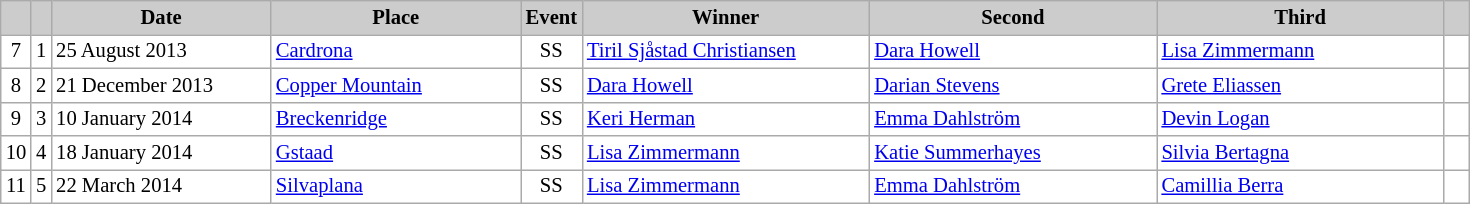<table class="wikitable plainrowheaders" style="background:#fff; font-size:86%; line-height:16px; border:grey solid 1px; border-collapse:collapse;">
<tr style="background:#ccc; text-align:center;">
<th scope="col" style="background:#ccc; width=20 px;"></th>
<th scope="col" style="background:#ccc; width=30 px;"></th>
<th scope="col" style="background:#ccc; width:140px;">Date</th>
<th scope="col" style="background:#ccc; width:160px;">Place</th>
<th scope="col" style="background:#ccc; width:15px;">Event</th>
<th scope="col" style="background:#ccc; width:185px;">Winner</th>
<th scope="col" style="background:#ccc; width:185px;">Second</th>
<th scope="col" style="background:#ccc; width:185px;">Third</th>
<th scope="col" style="background:#ccc; width:10px;"></th>
</tr>
<tr>
<td align=center>7</td>
<td align=center>1</td>
<td>25 August 2013</td>
<td> <a href='#'>Cardrona</a></td>
<td align=center>SS</td>
<td> <a href='#'>Tiril Sjåstad Christiansen</a></td>
<td> <a href='#'>Dara Howell</a></td>
<td> <a href='#'>Lisa Zimmermann</a></td>
<td></td>
</tr>
<tr>
<td align=center>8</td>
<td align=center>2</td>
<td>21 December 2013</td>
<td> <a href='#'>Copper Mountain</a></td>
<td align=center>SS</td>
<td> <a href='#'>Dara Howell</a></td>
<td> <a href='#'>Darian Stevens</a></td>
<td> <a href='#'>Grete Eliassen</a></td>
<td></td>
</tr>
<tr>
<td align=center>9</td>
<td align=center>3</td>
<td>10 January 2014</td>
<td> <a href='#'>Breckenridge</a></td>
<td align=center>SS</td>
<td> <a href='#'>Keri Herman</a></td>
<td> <a href='#'>Emma Dahlström</a></td>
<td> <a href='#'>Devin Logan</a></td>
<td></td>
</tr>
<tr>
<td align=center>10</td>
<td align=center>4</td>
<td>18 January 2014</td>
<td> <a href='#'>Gstaad</a></td>
<td align=center>SS</td>
<td> <a href='#'>Lisa Zimmermann</a></td>
<td> <a href='#'>Katie Summerhayes</a></td>
<td> <a href='#'>Silvia Bertagna</a></td>
<td></td>
</tr>
<tr>
<td align=center>11</td>
<td align=center>5</td>
<td>22 March 2014</td>
<td> <a href='#'>Silvaplana</a></td>
<td align=center>SS</td>
<td> <a href='#'>Lisa Zimmermann</a></td>
<td> <a href='#'>Emma Dahlström</a></td>
<td> <a href='#'>Camillia Berra</a></td>
<td></td>
</tr>
</table>
